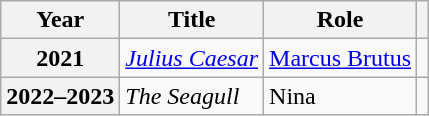<table class="wikitable plainrowheaders">
<tr>
<th scope="col">Year</th>
<th scope="col">Title</th>
<th scope="col">Role</th>
<th scope="col"></th>
</tr>
<tr>
<th scope="row">2021</th>
<td><em><a href='#'>Julius Caesar</a></em></td>
<td><a href='#'>Marcus Brutus</a></td>
<td style="text-align:center"></td>
</tr>
<tr>
<th scope="row">2022–2023</th>
<td><em>The Seagull</em> </td>
<td>Nina</td>
<td style="text-align:center"></td>
</tr>
</table>
